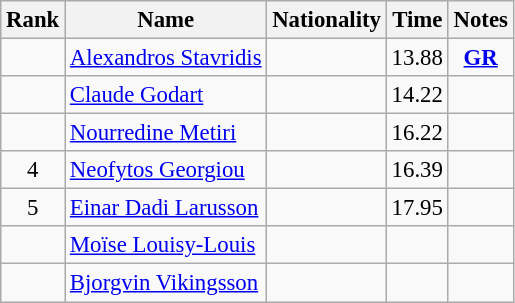<table class="wikitable sortable" style="text-align:center; font-size:95%">
<tr>
<th>Rank</th>
<th>Name</th>
<th>Nationality</th>
<th>Time</th>
<th>Notes</th>
</tr>
<tr>
<td></td>
<td align=left><a href='#'>Alexandros Stavridis</a></td>
<td align=left></td>
<td>13.88</td>
<td><strong><a href='#'>GR</a></strong></td>
</tr>
<tr>
<td></td>
<td align=left><a href='#'>Claude Godart</a></td>
<td align=left></td>
<td>14.22</td>
<td></td>
</tr>
<tr>
<td></td>
<td align=left><a href='#'>Nourredine Metiri</a></td>
<td align=left></td>
<td>16.22</td>
<td></td>
</tr>
<tr>
<td>4</td>
<td align=left><a href='#'>Neofytos Georgiou</a></td>
<td align=left></td>
<td>16.39</td>
<td></td>
</tr>
<tr>
<td>5</td>
<td align=left><a href='#'>Einar Dadi Larusson</a></td>
<td align=left></td>
<td>17.95</td>
<td></td>
</tr>
<tr>
<td></td>
<td align=left><a href='#'>Moïse Louisy-Louis</a></td>
<td align=left></td>
<td></td>
<td></td>
</tr>
<tr>
<td></td>
<td align=left><a href='#'>Bjorgvin Vikingsson</a></td>
<td align=left></td>
<td></td>
<td></td>
</tr>
</table>
